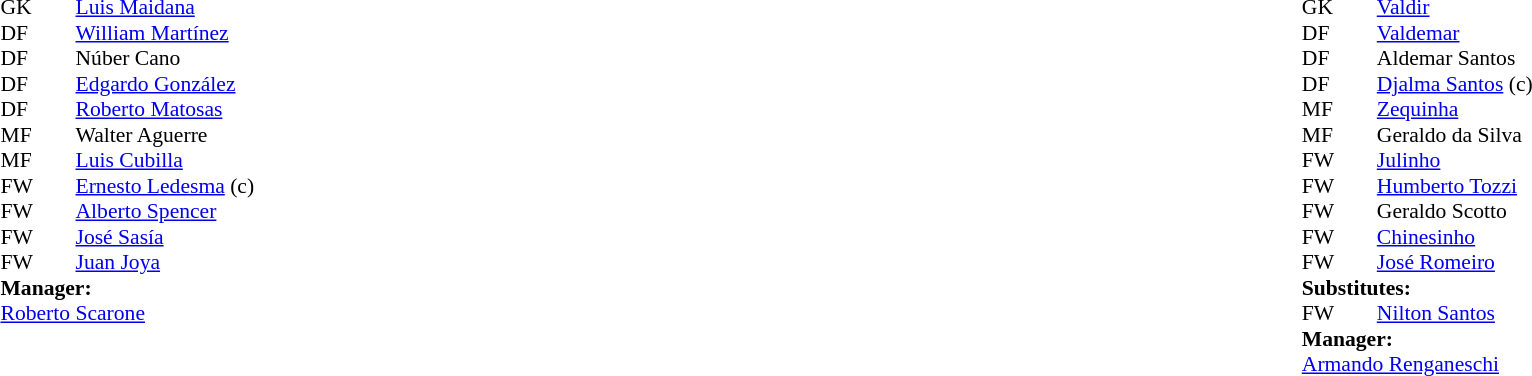<table width=100%>
<tr>
<td valign="top" width="50%"><br><table style="font-size:90%" cellspacing="0" cellpadding="0">
<tr>
<td colspan="4"></td>
</tr>
<tr>
<th width=25></th>
<th width=25></th>
</tr>
<tr>
<td>GK</td>
<td></td>
<td> <a href='#'>Luis Maidana</a></td>
</tr>
<tr>
<td>DF</td>
<td></td>
<td> <a href='#'>William Martínez</a></td>
</tr>
<tr>
<td>DF</td>
<td></td>
<td> Núber Cano</td>
</tr>
<tr>
<td>DF</td>
<td></td>
<td> <a href='#'>Edgardo González</a></td>
</tr>
<tr>
<td>DF</td>
<td></td>
<td> <a href='#'>Roberto Matosas</a></td>
</tr>
<tr>
<td>MF</td>
<td></td>
<td> Walter Aguerre</td>
</tr>
<tr>
<td>MF</td>
<td></td>
<td> <a href='#'>Luis Cubilla</a></td>
</tr>
<tr>
<td>FW</td>
<td></td>
<td> <a href='#'>Ernesto Ledesma</a> (c)</td>
</tr>
<tr>
<td>FW</td>
<td></td>
<td> <a href='#'>Alberto Spencer</a></td>
</tr>
<tr>
<td>FW</td>
<td></td>
<td> <a href='#'>José Sasía</a></td>
</tr>
<tr>
<td>FW</td>
<td></td>
<td> <a href='#'>Juan Joya</a></td>
</tr>
<tr>
<td colspan=3><strong>Manager:</strong></td>
</tr>
<tr>
<td colspan=4> <a href='#'>Roberto Scarone</a></td>
</tr>
</table>
</td>
<td valign="top" width="50%"><br><table style="font-size:90%" cellspacing="0" cellpadding="0" align=center>
<tr>
<td colspan="4"></td>
</tr>
<tr>
<th width=25></th>
<th width=25></th>
</tr>
<tr>
<td>GK</td>
<td></td>
<td> <a href='#'>Valdir</a></td>
</tr>
<tr>
<td>DF</td>
<td></td>
<td> <a href='#'>Valdemar</a></td>
</tr>
<tr>
<td>DF</td>
<td></td>
<td> Aldemar Santos</td>
</tr>
<tr>
<td>DF</td>
<td></td>
<td> <a href='#'>Djalma Santos</a> (c)</td>
</tr>
<tr>
<td>MF</td>
<td></td>
<td> <a href='#'>Zequinha</a></td>
</tr>
<tr>
<td>MF</td>
<td></td>
<td> Geraldo da Silva</td>
</tr>
<tr>
<td>FW</td>
<td></td>
<td> <a href='#'>Julinho</a></td>
</tr>
<tr>
<td>FW</td>
<td></td>
<td> <a href='#'>Humberto Tozzi</a></td>
<td></td>
<td></td>
</tr>
<tr>
<td>FW</td>
<td></td>
<td> Geraldo Scotto</td>
</tr>
<tr>
<td>FW</td>
<td></td>
<td> <a href='#'>Chinesinho</a></td>
</tr>
<tr>
<td>FW</td>
<td></td>
<td> <a href='#'>José Romeiro</a></td>
</tr>
<tr>
<td colspan=3><strong>Substitutes:</strong></td>
</tr>
<tr>
<td>FW</td>
<td></td>
<td> <a href='#'>Nilton Santos</a></td>
<td></td>
<td></td>
</tr>
<tr>
<td colspan=3><strong>Manager:</strong></td>
</tr>
<tr>
<td colspan=4> <a href='#'>Armando Renganeschi</a></td>
</tr>
</table>
</td>
</tr>
</table>
